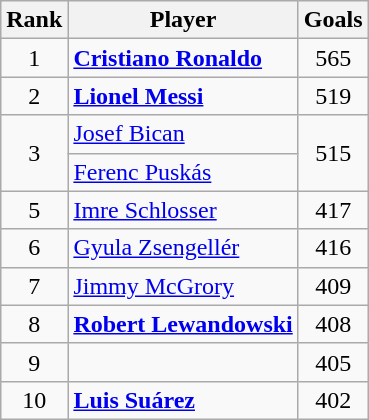<table class="wikitable" style="text-align:center">
<tr>
<th>Rank</th>
<th>Player</th>
<th>Goals</th>
</tr>
<tr>
<td>1</td>
<td align="left"><strong> <a href='#'>Cristiano Ronaldo</a></strong></td>
<td>565</td>
</tr>
<tr>
<td>2</td>
<td align="left"><strong> <a href='#'>Lionel Messi</a></strong></td>
<td>519</td>
</tr>
<tr>
<td rowspan="2">3</td>
<td align="left">  <a href='#'>Josef Bican</a></td>
<td rowspan="2">515</td>
</tr>
<tr>
<td align="left">  <a href='#'>Ferenc Puskás</a></td>
</tr>
<tr>
<td>5</td>
<td align="left"> <a href='#'>Imre Schlosser</a></td>
<td>417</td>
</tr>
<tr>
<td>6</td>
<td align="left"> <a href='#'>Gyula Zsengellér</a></td>
<td>416</td>
</tr>
<tr>
<td>7</td>
<td align="left"> <a href='#'>Jimmy McGrory</a></td>
<td>409</td>
</tr>
<tr>
<td>8</td>
<td align="left"> <strong><a href='#'>Robert Lewandowski</a></strong></td>
<td>408</td>
</tr>
<tr>
<td>9</td>
<td align="left"> </td>
<td>405</td>
</tr>
<tr>
<td>10</td>
<td align="left"> <strong><a href='#'>Luis Suárez</a></strong></td>
<td>402</td>
</tr>
</table>
